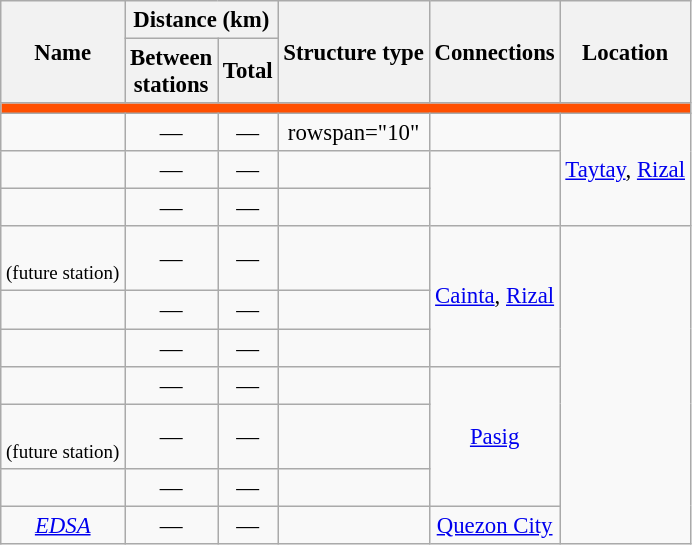<table class="wikitable collapsible" style="text-align:center; font-size:95%;">
<tr>
<th rowspan=2>Name</th>
<th colspan=2>Distance (km)</th>
<th rowspan=2>Structure type</th>
<th rowspan=2>Connections</th>
<th rowspan=2>Location</th>
</tr>
<tr>
<th>Between<br>stations</th>
<th>Total</th>
</tr>
<tr style = "background:#FF4F00; height: 2pt">
<td colspan="6"></td>
</tr>
<tr>
<td><em></em></td>
<td>—</td>
<td>—</td>
<td>rowspan="10" </td>
<td></td>
<td rowspan="3"><a href='#'>Taytay</a>, <a href='#'>Rizal</a></td>
</tr>
<tr>
<td><em></em></td>
<td>—</td>
<td>—</td>
<td></td>
</tr>
<tr>
<td></td>
<td>—</td>
<td>—</td>
<td style="text-align: left"></td>
</tr>
<tr>
<td><em></em> <br><small>(future station)</small></td>
<td>—</td>
<td>—</td>
<td style="text-align: left"></td>
<td rowspan="3"><a href='#'>Cainta</a>, <a href='#'>Rizal</a></td>
</tr>
<tr>
<td><em></em></td>
<td>—</td>
<td>—</td>
<td style="text-align: left"></td>
</tr>
<tr>
<td><em></em></td>
<td>—</td>
<td>—</td>
<td style="text-align: left"></td>
</tr>
<tr>
<td><em></em></td>
<td>—</td>
<td>—</td>
<td style="text-align: left"></td>
<td rowspan="3"><a href='#'>Pasig</a></td>
</tr>
<tr>
<td><em></em> <br><small>(future station)</small></td>
<td>—</td>
<td>—</td>
<td style="text-align: left"></td>
</tr>
<tr>
<td><em></em></td>
<td>—</td>
<td>—</td>
<td style="text-align: left"><br></td>
</tr>
<tr>
<td><em><a href='#'>EDSA</a></em></td>
<td>—</td>
<td>—</td>
<td style="text-align: left"></td>
<td><a href='#'>Quezon City</a></td>
</tr>
</table>
